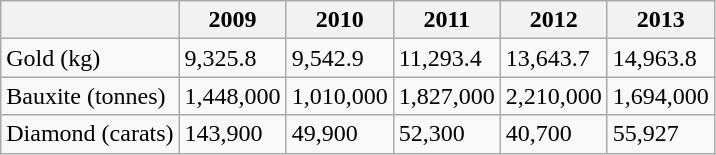<table class="wikitable">
<tr>
<th></th>
<th>2009</th>
<th>2010</th>
<th>2011</th>
<th>2012</th>
<th>2013</th>
</tr>
<tr>
<td>Gold (kg)</td>
<td>9,325.8</td>
<td>9,542.9</td>
<td>11,293.4</td>
<td>13,643.7</td>
<td>14,963.8</td>
</tr>
<tr>
<td>Bauxite (tonnes)</td>
<td>1,448,000</td>
<td>1,010,000</td>
<td>1,827,000</td>
<td>2,210,000</td>
<td>1,694,000</td>
</tr>
<tr>
<td>Diamond (carats)</td>
<td>143,900</td>
<td>49,900</td>
<td>52,300</td>
<td>40,700</td>
<td>55,927</td>
</tr>
</table>
